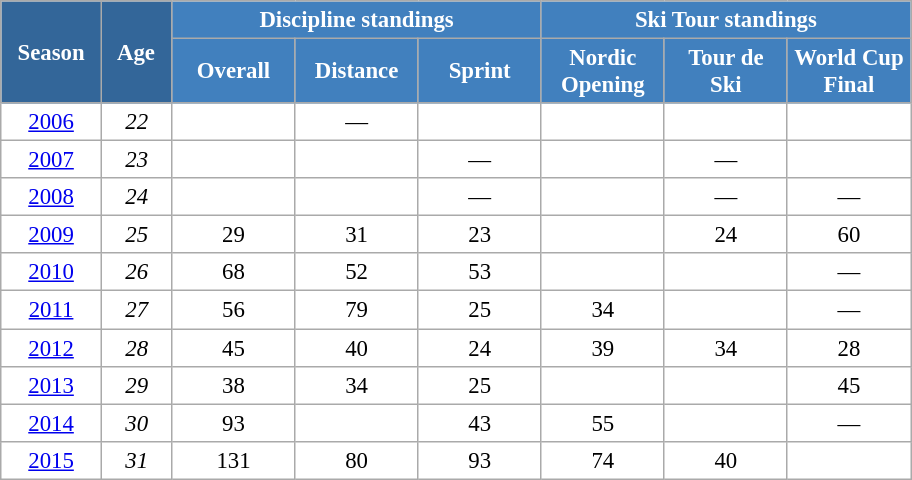<table class="wikitable" style="font-size:95%; text-align:center; border:grey solid 1px; border-collapse:collapse; background:#ffffff;">
<tr>
<th style="background-color:#369; color:white; width:60px;" rowspan="2"> Season </th>
<th style="background-color:#369; color:white; width:40px;" rowspan="2"> Age </th>
<th style="background-color:#4180be; color:white;" colspan="3">Discipline standings</th>
<th style="background-color:#4180be; color:white;" colspan="3">Ski Tour standings</th>
</tr>
<tr>
<th style="background-color:#4180be; color:white; width:75px;">Overall</th>
<th style="background-color:#4180be; color:white; width:75px;">Distance</th>
<th style="background-color:#4180be; color:white; width:75px;">Sprint</th>
<th style="background-color:#4180be; color:white; width:75px;">Nordic<br>Opening</th>
<th style="background-color:#4180be; color:white; width:75px;">Tour de<br>Ski</th>
<th style="background-color:#4180be; color:white; width:75px;">World Cup<br>Final</th>
</tr>
<tr>
<td><a href='#'>2006</a></td>
<td><em>22</em></td>
<td></td>
<td>—</td>
<td></td>
<td></td>
<td></td>
<td></td>
</tr>
<tr>
<td><a href='#'>2007</a></td>
<td><em>23</em></td>
<td></td>
<td></td>
<td>—</td>
<td></td>
<td>—</td>
<td></td>
</tr>
<tr>
<td><a href='#'>2008</a></td>
<td><em>24</em></td>
<td></td>
<td></td>
<td>—</td>
<td></td>
<td>—</td>
<td>—</td>
</tr>
<tr>
<td><a href='#'>2009</a></td>
<td><em>25</em></td>
<td>29</td>
<td>31</td>
<td>23</td>
<td></td>
<td>24</td>
<td>60</td>
</tr>
<tr>
<td><a href='#'>2010</a></td>
<td><em>26</em></td>
<td>68</td>
<td>52</td>
<td>53</td>
<td></td>
<td></td>
<td>—</td>
</tr>
<tr>
<td><a href='#'>2011</a></td>
<td><em>27</em></td>
<td>56</td>
<td>79</td>
<td>25</td>
<td>34</td>
<td></td>
<td>—</td>
</tr>
<tr>
<td><a href='#'>2012</a></td>
<td><em>28</em></td>
<td>45</td>
<td>40</td>
<td>24</td>
<td>39</td>
<td>34</td>
<td>28</td>
</tr>
<tr>
<td><a href='#'>2013</a></td>
<td><em>29</em></td>
<td>38</td>
<td>34</td>
<td>25</td>
<td></td>
<td></td>
<td>45</td>
</tr>
<tr>
<td><a href='#'>2014</a></td>
<td><em>30</em></td>
<td>93</td>
<td></td>
<td>43</td>
<td>55</td>
<td></td>
<td>—</td>
</tr>
<tr>
<td><a href='#'>2015</a></td>
<td><em>31</em></td>
<td>131</td>
<td>80</td>
<td>93</td>
<td>74</td>
<td>40</td>
<td></td>
</tr>
</table>
